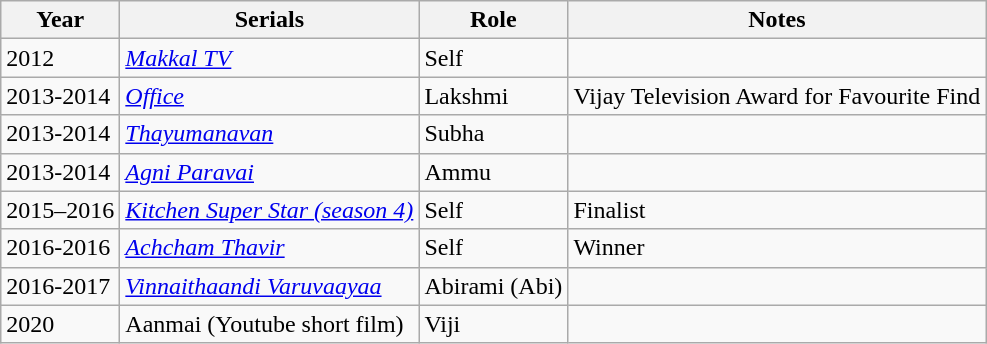<table class="wikitable sortable">
<tr>
<th>Year</th>
<th>Serials</th>
<th>Role</th>
<th class="unsortable">Notes</th>
</tr>
<tr>
<td>2012</td>
<td><em><a href='#'>Makkal TV</a></em></td>
<td>Self</td>
<td></td>
</tr>
<tr>
<td>2013-2014</td>
<td><em><a href='#'>Office</a></em></td>
<td>Lakshmi</td>
<td>Vijay Television Award for Favourite Find</td>
</tr>
<tr>
<td>2013-2014</td>
<td><em><a href='#'>Thayumanavan</a></em></td>
<td>Subha</td>
<td></td>
</tr>
<tr>
<td>2013-2014</td>
<td><em><a href='#'>Agni Paravai</a></em></td>
<td>Ammu</td>
<td></td>
</tr>
<tr>
<td>2015–2016</td>
<td><em><a href='#'>Kitchen Super Star (season 4)</a></em></td>
<td>Self</td>
<td>Finalist</td>
</tr>
<tr>
<td>2016-2016</td>
<td><em><a href='#'>Achcham Thavir</a></em></td>
<td>Self</td>
<td>Winner</td>
</tr>
<tr>
<td>2016-2017</td>
<td><em><a href='#'>Vinnaithaandi Varuvaayaa</a></em></td>
<td>Abirami (Abi)</td>
<td></td>
</tr>
<tr>
<td>2020</td>
<td>Aanmai (Youtube short film)</td>
<td>Viji</td>
<td></td>
</tr>
</table>
